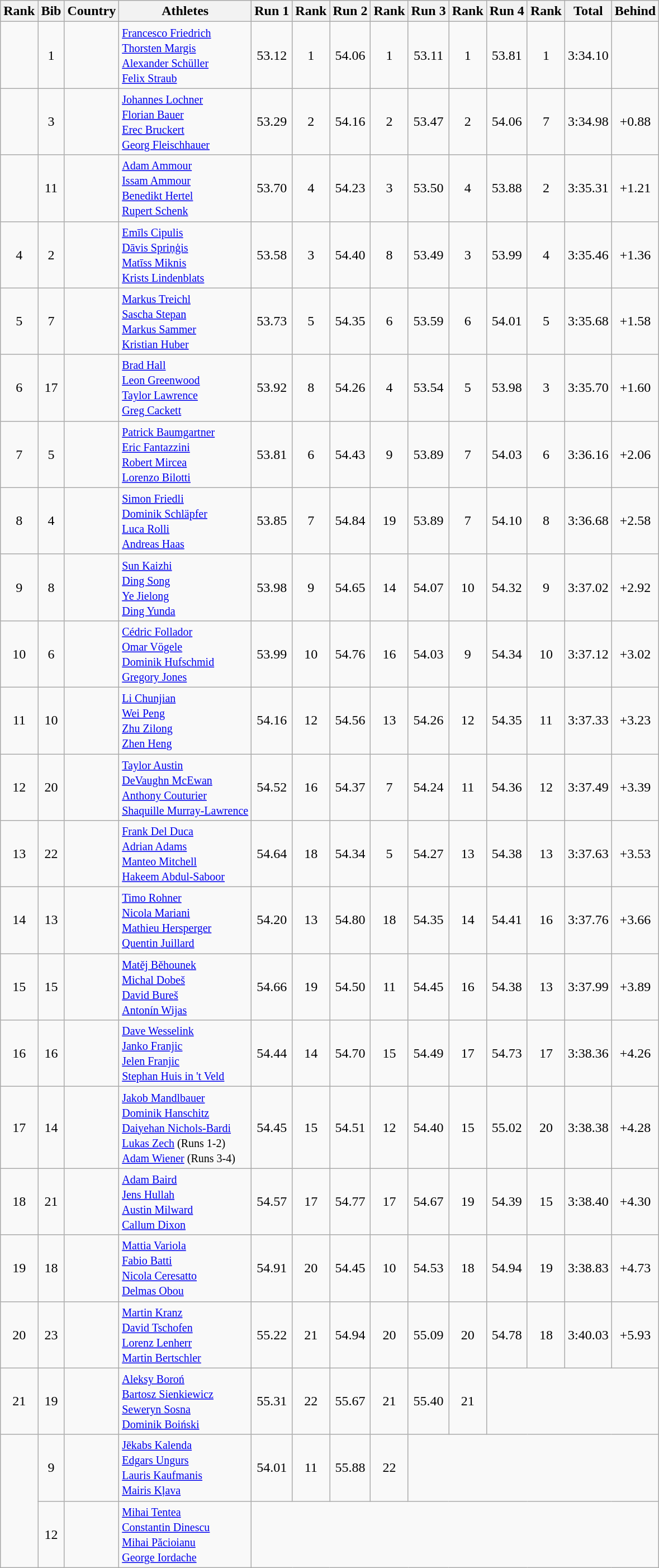<table class="wikitable sortable" style="text-align:center">
<tr>
<th>Rank</th>
<th>Bib</th>
<th>Country</th>
<th>Athletes</th>
<th>Run 1</th>
<th>Rank</th>
<th>Run 2</th>
<th>Rank</th>
<th>Run 3</th>
<th>Rank</th>
<th>Run 4</th>
<th>Rank</th>
<th>Total</th>
<th>Behind</th>
</tr>
<tr>
<td></td>
<td>1</td>
<td align=left></td>
<td align=left><small><a href='#'>Francesco Friedrich</a><br><a href='#'>Thorsten Margis</a><br><a href='#'>Alexander Schüller</a><br><a href='#'>Felix Straub</a></small></td>
<td>53.12</td>
<td>1</td>
<td>54.06</td>
<td>1</td>
<td>53.11</td>
<td>1</td>
<td>53.81</td>
<td>1</td>
<td>3:34.10</td>
<td></td>
</tr>
<tr>
<td></td>
<td>3</td>
<td align=left></td>
<td align=left><small><a href='#'>Johannes Lochner</a><br><a href='#'>Florian Bauer</a><br><a href='#'>Erec Bruckert</a><br><a href='#'>Georg Fleischhauer</a></small></td>
<td>53.29</td>
<td>2</td>
<td>54.16</td>
<td>2</td>
<td>53.47</td>
<td>2</td>
<td>54.06</td>
<td>7</td>
<td>3:34.98</td>
<td>+0.88</td>
</tr>
<tr>
<td></td>
<td>11</td>
<td align=left></td>
<td align=left><small><a href='#'>Adam Ammour</a><br><a href='#'>Issam Ammour</a><br><a href='#'>Benedikt Hertel</a><br><a href='#'>Rupert Schenk</a></small></td>
<td>53.70</td>
<td>4</td>
<td>54.23</td>
<td>3</td>
<td>53.50</td>
<td>4</td>
<td>53.88</td>
<td>2</td>
<td>3:35.31</td>
<td>+1.21</td>
</tr>
<tr>
<td>4</td>
<td>2</td>
<td align=left></td>
<td align=left><small><a href='#'>Emīls Cipulis</a><br><a href='#'>Dāvis Spriņģis</a><br><a href='#'>Matīss Miknis</a><br><a href='#'>Krists Lindenblats</a></small></td>
<td>53.58</td>
<td>3</td>
<td>54.40</td>
<td>8</td>
<td>53.49</td>
<td>3</td>
<td>53.99</td>
<td>4</td>
<td>3:35.46</td>
<td>+1.36</td>
</tr>
<tr>
<td>5</td>
<td>7</td>
<td align=left></td>
<td align=left><small><a href='#'>Markus Treichl</a><br><a href='#'>Sascha Stepan</a><br><a href='#'>Markus Sammer</a><br><a href='#'>Kristian Huber</a></small></td>
<td>53.73</td>
<td>5</td>
<td>54.35</td>
<td>6</td>
<td>53.59</td>
<td>6</td>
<td>54.01</td>
<td>5</td>
<td>3:35.68</td>
<td>+1.58</td>
</tr>
<tr>
<td>6</td>
<td>17</td>
<td align=left></td>
<td align=left><small><a href='#'>Brad Hall</a><br><a href='#'>Leon Greenwood</a><br><a href='#'>Taylor Lawrence</a><br><a href='#'>Greg Cackett</a></small></td>
<td>53.92</td>
<td>8</td>
<td>54.26</td>
<td>4</td>
<td>53.54</td>
<td>5</td>
<td>53.98</td>
<td>3</td>
<td>3:35.70</td>
<td>+1.60</td>
</tr>
<tr>
<td>7</td>
<td>5</td>
<td align=left></td>
<td align=left><small><a href='#'>Patrick Baumgartner</a><br><a href='#'>Eric Fantazzini</a><br><a href='#'>Robert Mircea</a><br><a href='#'>Lorenzo Bilotti</a></small></td>
<td>53.81</td>
<td>6</td>
<td>54.43</td>
<td>9</td>
<td>53.89</td>
<td>7</td>
<td>54.03</td>
<td>6</td>
<td>3:36.16</td>
<td>+2.06</td>
</tr>
<tr>
<td>8</td>
<td>4</td>
<td align=left></td>
<td align=left><small><a href='#'>Simon Friedli</a><br><a href='#'>Dominik Schläpfer</a><br><a href='#'>Luca Rolli</a><br><a href='#'>Andreas Haas</a></small></td>
<td>53.85</td>
<td>7</td>
<td>54.84</td>
<td>19</td>
<td>53.89</td>
<td>7</td>
<td>54.10</td>
<td>8</td>
<td>3:36.68</td>
<td>+2.58</td>
</tr>
<tr>
<td>9</td>
<td>8</td>
<td align=left></td>
<td align=left><small><a href='#'>Sun Kaizhi</a><br><a href='#'>Ding Song</a><br><a href='#'>Ye Jielong</a><br><a href='#'>Ding Yunda</a></small></td>
<td>53.98</td>
<td>9</td>
<td>54.65</td>
<td>14</td>
<td>54.07</td>
<td>10</td>
<td>54.32</td>
<td>9</td>
<td>3:37.02</td>
<td>+2.92</td>
</tr>
<tr>
<td>10</td>
<td>6</td>
<td align=left></td>
<td align=left><small><a href='#'>Cédric Follador</a><br><a href='#'>Omar Vögele</a><br><a href='#'>Dominik Hufschmid</a><br><a href='#'>Gregory Jones</a></small></td>
<td>53.99</td>
<td>10</td>
<td>54.76</td>
<td>16</td>
<td>54.03</td>
<td>9</td>
<td>54.34</td>
<td>10</td>
<td>3:37.12</td>
<td>+3.02</td>
</tr>
<tr>
<td>11</td>
<td>10</td>
<td align=left></td>
<td align=left><small><a href='#'>Li Chunjian</a><br><a href='#'>Wei Peng</a><br><a href='#'>Zhu Zilong</a><br><a href='#'>Zhen Heng</a></small></td>
<td>54.16</td>
<td>12</td>
<td>54.56</td>
<td>13</td>
<td>54.26</td>
<td>12</td>
<td>54.35</td>
<td>11</td>
<td>3:37.33</td>
<td>+3.23</td>
</tr>
<tr>
<td>12</td>
<td>20</td>
<td align=left></td>
<td align=left><small><a href='#'>Taylor Austin</a><br><a href='#'>DeVaughn McEwan</a><br><a href='#'>Anthony Couturier</a><br><a href='#'>Shaquille Murray-Lawrence</a></small></td>
<td>54.52</td>
<td>16</td>
<td>54.37</td>
<td>7</td>
<td>54.24</td>
<td>11</td>
<td>54.36</td>
<td>12</td>
<td>3:37.49</td>
<td>+3.39</td>
</tr>
<tr>
<td>13</td>
<td>22</td>
<td align=left></td>
<td align=left><small><a href='#'>Frank Del Duca</a><br><a href='#'>Adrian Adams</a><br><a href='#'>Manteo Mitchell</a><br><a href='#'>Hakeem Abdul-Saboor</a></small></td>
<td>54.64</td>
<td>18</td>
<td>54.34</td>
<td>5</td>
<td>54.27</td>
<td>13</td>
<td>54.38</td>
<td>13</td>
<td>3:37.63</td>
<td>+3.53</td>
</tr>
<tr>
<td>14</td>
<td>13</td>
<td align=left></td>
<td align=left><small><a href='#'>Timo Rohner</a><br><a href='#'>Nicola Mariani</a><br><a href='#'>Mathieu Hersperger</a><br><a href='#'>Quentin Juillard</a></small></td>
<td>54.20</td>
<td>13</td>
<td>54.80</td>
<td>18</td>
<td>54.35</td>
<td>14</td>
<td>54.41</td>
<td>16</td>
<td>3:37.76</td>
<td>+3.66</td>
</tr>
<tr>
<td>15</td>
<td>15</td>
<td align=left></td>
<td align=left><small><a href='#'>Matěj Běhounek</a><br><a href='#'>Michal Dobeš</a><br><a href='#'>David Bureš</a><br><a href='#'>Antonín Wijas</a></small></td>
<td>54.66</td>
<td>19</td>
<td>54.50</td>
<td>11</td>
<td>54.45</td>
<td>16</td>
<td>54.38</td>
<td>13</td>
<td>3:37.99</td>
<td>+3.89</td>
</tr>
<tr>
<td>16</td>
<td>16</td>
<td align=left></td>
<td align=left><small><a href='#'>Dave Wesselink</a><br><a href='#'>Janko Franjic</a><br><a href='#'>Jelen Franjic</a><br><a href='#'>Stephan Huis in 't Veld</a></small></td>
<td>54.44</td>
<td>14</td>
<td>54.70</td>
<td>15</td>
<td>54.49</td>
<td>17</td>
<td>54.73</td>
<td>17</td>
<td>3:38.36</td>
<td>+4.26</td>
</tr>
<tr>
<td>17</td>
<td>14</td>
<td align=left></td>
<td align=left><small><a href='#'>Jakob Mandlbauer</a><br><a href='#'>Dominik Hanschitz</a><br><a href='#'>Daiyehan Nichols-Bardi</a><br><a href='#'>Lukas Zech</a> (Runs 1-2)<br><a href='#'>Adam Wiener</a> (Runs 3-4)</small></td>
<td>54.45</td>
<td>15</td>
<td>54.51</td>
<td>12</td>
<td>54.40</td>
<td>15</td>
<td>55.02</td>
<td>20</td>
<td>3:38.38</td>
<td>+4.28</td>
</tr>
<tr>
<td>18</td>
<td>21</td>
<td align=left></td>
<td align=left><small><a href='#'>Adam Baird</a><br><a href='#'>Jens Hullah</a><br><a href='#'>Austin Milward</a><br><a href='#'>Callum Dixon</a></small></td>
<td>54.57</td>
<td>17</td>
<td>54.77</td>
<td>17</td>
<td>54.67</td>
<td>19</td>
<td>54.39</td>
<td>15</td>
<td>3:38.40</td>
<td>+4.30</td>
</tr>
<tr>
<td>19</td>
<td>18</td>
<td align=left></td>
<td align=left><small><a href='#'>Mattia Variola</a><br><a href='#'>Fabio Batti</a><br><a href='#'>Nicola Ceresatto</a><br><a href='#'>Delmas Obou</a></small></td>
<td>54.91</td>
<td>20</td>
<td>54.45</td>
<td>10</td>
<td>54.53</td>
<td>18</td>
<td>54.94</td>
<td>19</td>
<td>3:38.83</td>
<td>+4.73</td>
</tr>
<tr>
<td>20</td>
<td>23</td>
<td align=left></td>
<td align=left><small><a href='#'>Martin Kranz</a><br><a href='#'>David Tschofen</a><br><a href='#'>Lorenz Lenherr</a><br><a href='#'>Martin Bertschler</a></small></td>
<td>55.22</td>
<td>21</td>
<td>54.94</td>
<td>20</td>
<td>55.09</td>
<td>20</td>
<td>54.78</td>
<td>18</td>
<td>3:40.03</td>
<td>+5.93</td>
</tr>
<tr>
<td>21</td>
<td>19</td>
<td align=left></td>
<td align=left><small><a href='#'>Aleksy Boroń</a><br><a href='#'>Bartosz Sienkiewicz</a><br><a href='#'>Seweryn Sosna</a><br><a href='#'>Dominik Boiński</a></small></td>
<td>55.31</td>
<td>22</td>
<td>55.67</td>
<td>21</td>
<td>55.40</td>
<td>21</td>
<td colspan=4></td>
</tr>
<tr>
<td rowspan=2></td>
<td>9</td>
<td align=left></td>
<td align=left><small><a href='#'>Jēkabs Kalenda</a><br><a href='#'>Edgars Ungurs</a><br><a href='#'>Lauris Kaufmanis</a><br><a href='#'>Mairis Kļava</a></small></td>
<td>54.01</td>
<td>11</td>
<td>55.88</td>
<td>22</td>
<td colspan=6></td>
</tr>
<tr>
<td>12</td>
<td align=left></td>
<td align=left><small><a href='#'>Mihai Tentea</a><br><a href='#'>Constantin Dinescu</a><br><a href='#'>Mihai Păcioianu</a><br><a href='#'>George Iordache</a></small></td>
<td colspan=10></td>
</tr>
</table>
